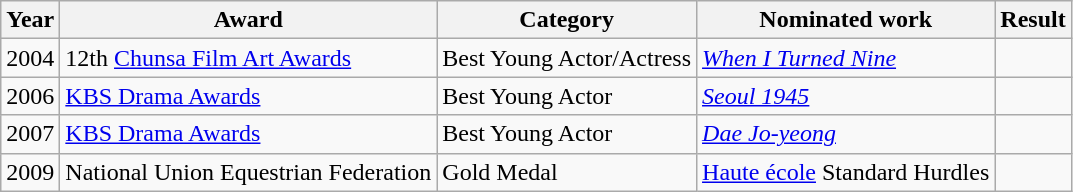<table class="wikitable">
<tr>
<th>Year</th>
<th>Award</th>
<th>Category</th>
<th>Nominated work</th>
<th>Result</th>
</tr>
<tr>
<td>2004</td>
<td>12th <a href='#'>Chunsa Film Art Awards</a></td>
<td>Best Young Actor/Actress</td>
<td><em><a href='#'>When I Turned Nine</a></em></td>
<td></td>
</tr>
<tr>
<td>2006</td>
<td><a href='#'>KBS Drama Awards</a></td>
<td>Best Young Actor</td>
<td><em><a href='#'>Seoul 1945</a></em></td>
<td></td>
</tr>
<tr>
<td>2007</td>
<td><a href='#'>KBS Drama Awards</a></td>
<td>Best Young Actor</td>
<td><em><a href='#'>Dae Jo-yeong</a></em></td>
<td></td>
</tr>
<tr>
<td>2009</td>
<td>National Union Equestrian Federation</td>
<td>Gold Medal</td>
<td><a href='#'>Haute école</a> Standard Hurdles</td>
<td></td>
</tr>
</table>
